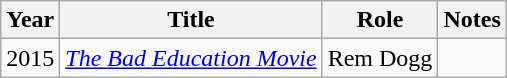<table class="wikitable sortable">
<tr>
<th>Year</th>
<th>Title</th>
<th>Role</th>
<th>Notes</th>
</tr>
<tr>
<td>2015</td>
<td><em><a href='#'>The Bad Education Movie</a></em></td>
<td>Rem Dogg</td>
<td></td>
</tr>
</table>
